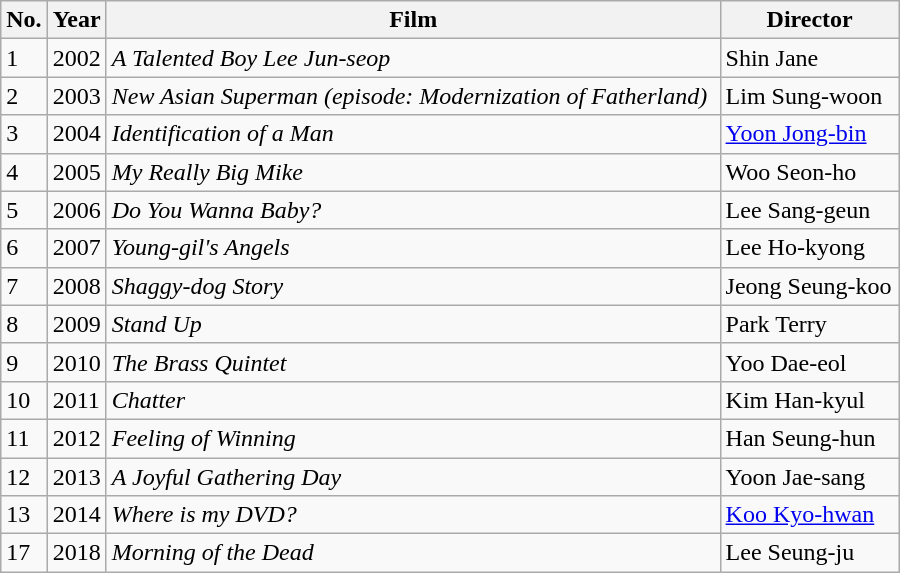<table class=wikitable style="width:600px">
<tr>
<th width=10>No.</th>
<th width=10>Year</th>
<th>Film</th>
<th>Director</th>
</tr>
<tr>
<td>1</td>
<td>2002</td>
<td><em>A Talented Boy Lee Jun-seop</em></td>
<td>Shin Jane</td>
</tr>
<tr>
<td>2</td>
<td>2003</td>
<td><em>New Asian Superman (episode: Modernization of Fatherland)</em></td>
<td>Lim Sung-woon</td>
</tr>
<tr>
<td>3</td>
<td>2004</td>
<td><em>Identification of a Man</em></td>
<td><a href='#'>Yoon Jong-bin</a></td>
</tr>
<tr>
<td>4</td>
<td>2005</td>
<td><em>My Really Big Mike</em></td>
<td>Woo Seon-ho</td>
</tr>
<tr>
<td>5</td>
<td>2006</td>
<td><em>Do You Wanna Baby?</em></td>
<td>Lee Sang-geun</td>
</tr>
<tr>
<td>6</td>
<td>2007</td>
<td><em>Young-gil's Angels</em></td>
<td>Lee Ho-kyong</td>
</tr>
<tr>
<td>7</td>
<td>2008</td>
<td><em>Shaggy-dog Story</em></td>
<td>Jeong Seung-koo</td>
</tr>
<tr>
<td>8</td>
<td>2009</td>
<td><em>Stand Up</em></td>
<td>Park Terry</td>
</tr>
<tr>
<td>9</td>
<td>2010</td>
<td><em>The Brass Quintet</em></td>
<td>Yoo Dae-eol</td>
</tr>
<tr>
<td>10</td>
<td>2011</td>
<td><em>Chatter</em></td>
<td>Kim Han-kyul</td>
</tr>
<tr>
<td>11</td>
<td>2012</td>
<td><em>Feeling of Winning</em></td>
<td>Han Seung-hun</td>
</tr>
<tr>
<td>12</td>
<td>2013</td>
<td><em>A Joyful Gathering Day</em></td>
<td>Yoon Jae-sang</td>
</tr>
<tr>
<td>13</td>
<td>2014</td>
<td><em>Where is my DVD?</em></td>
<td><a href='#'>Koo Kyo-hwan</a></td>
</tr>
<tr>
<td>17</td>
<td>2018</td>
<td><em>Morning of the Dead</em></td>
<td>Lee Seung-ju</td>
</tr>
</table>
